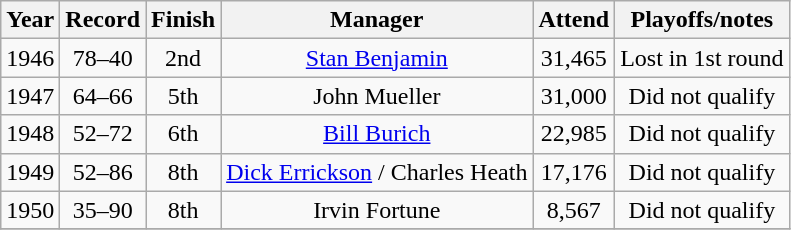<table class="wikitable">
<tr>
<th>Year</th>
<th>Record</th>
<th>Finish</th>
<th>Manager</th>
<th>Attend</th>
<th>Playoffs/notes</th>
</tr>
<tr align=center>
<td>1946</td>
<td>78–40</td>
<td>2nd</td>
<td><a href='#'>Stan Benjamin</a></td>
<td>31,465</td>
<td>Lost in 1st round</td>
</tr>
<tr align=center>
<td>1947</td>
<td>64–66</td>
<td>5th</td>
<td>John Mueller</td>
<td>31,000</td>
<td>Did not qualify</td>
</tr>
<tr align=center>
<td>1948</td>
<td>52–72</td>
<td>6th</td>
<td><a href='#'>Bill Burich</a></td>
<td>22,985</td>
<td>Did not qualify</td>
</tr>
<tr align=center>
<td>1949</td>
<td>52–86</td>
<td>8th</td>
<td><a href='#'>Dick Errickson</a> / Charles Heath</td>
<td>17,176</td>
<td>Did not qualify</td>
</tr>
<tr align=center>
<td>1950</td>
<td>35–90</td>
<td>8th</td>
<td>Irvin Fortune</td>
<td>8,567</td>
<td>Did not qualify</td>
</tr>
<tr align=center>
</tr>
</table>
